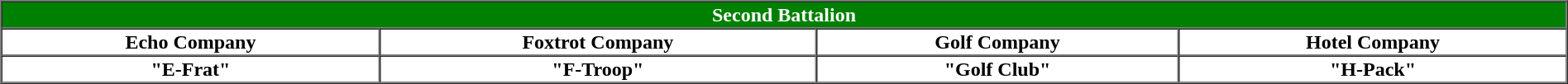<table border="1" cellpadding="1" cellspacing="0" align="center" width="100%">
<tr>
<th colspan="10" style="background:green; color:white"><strong>Second Battalion</strong></th>
</tr>
<tr>
<th>Echo Company</th>
<th>Foxtrot Company</th>
<th>Golf Company</th>
<th>Hotel Company</th>
</tr>
<tr>
<th>"E-Frat"</th>
<th>"F-Troop"</th>
<th>"Golf Club"</th>
<th>"H-Pack"</th>
</tr>
</table>
